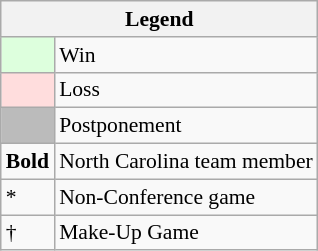<table class="wikitable" style="font-size:90%">
<tr>
<th colspan="2">Legend</th>
</tr>
<tr>
<td bgcolor="#ddffdd"> </td>
<td>Win</td>
</tr>
<tr>
<td bgcolor="#ffdddd"> </td>
<td>Loss</td>
</tr>
<tr>
<td bgcolor="#bbbbbb"> </td>
<td>Postponement</td>
</tr>
<tr>
<td><strong>Bold</strong></td>
<td>North Carolina team member</td>
</tr>
<tr>
<td>*</td>
<td>Non-Conference game</td>
</tr>
<tr>
<td>†</td>
<td>Make-Up Game</td>
</tr>
</table>
